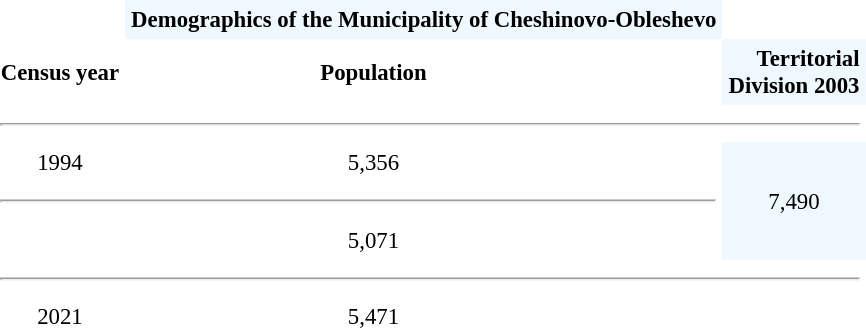<table class="toccolours" align="center" cellpadding="4" cellspacing="0" style="margin:0 0 1em 1em; font-size: 95%;">
<tr>
<th></th>
<th colspan=3 bgcolor="#F0F8FF" align="center">Demographics of the <strong>Municipality of Cheshinovo-Obleshevo</strong></th>
<th></th>
</tr>
<tr>
<th align="left">Census year</th>
<th align="center">Population</th>
<th></th>
<th></th>
<th align="right" align="center" bgcolor="#F0F8FF">Territorial<br>Division 2003</th>
</tr>
<tr>
<td colspan=5><hr></td>
</tr>
<tr>
<td align="center">1994</td>
<td align="center">5,356</td>
<td></td>
<td></td>
<td align="center" bgcolor="#F0F8FF"></td>
</tr>
<tr>
<td colspan=4><hr></td>
<td align="center" bgcolor="#F0F8FF">7,490</td>
</tr>
<tr>
<td align="center"></td>
<td align="center">5,071</td>
<td></td>
<td></td>
<td align="center" bgcolor="#F0F8FF"></td>
</tr>
<tr>
<td colspan=5><hr></td>
</tr>
<tr>
<td align="center">2021</td>
<td align="center">5,471</td>
<td></td>
<td></td>
<td align="center"></td>
</tr>
<tr>
</tr>
</table>
